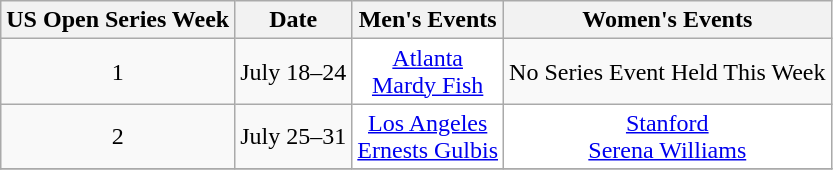<table class="wikitable">
<tr>
<th>US Open Series Week</th>
<th>Date</th>
<th>Men's Events</th>
<th>Women's Events</th>
</tr>
<tr align=center>
<td>1</td>
<td>July 18–24</td>
<td bgcolor="#ffffff"><a href='#'>Atlanta</a><br> <a href='#'>Mardy Fish</a></td>
<td>No Series Event Held This Week</td>
</tr>
<tr align=center>
<td>2</td>
<td>July 25–31</td>
<td bgcolor="#ffffff"><a href='#'>Los Angeles</a><br> <a href='#'>Ernests Gulbis</a> <br></td>
<td bgcolor="ffffff"><a href='#'>Stanford</a><br> <a href='#'>Serena Williams</a></td>
</tr>
<tr align=center>
</tr>
</table>
